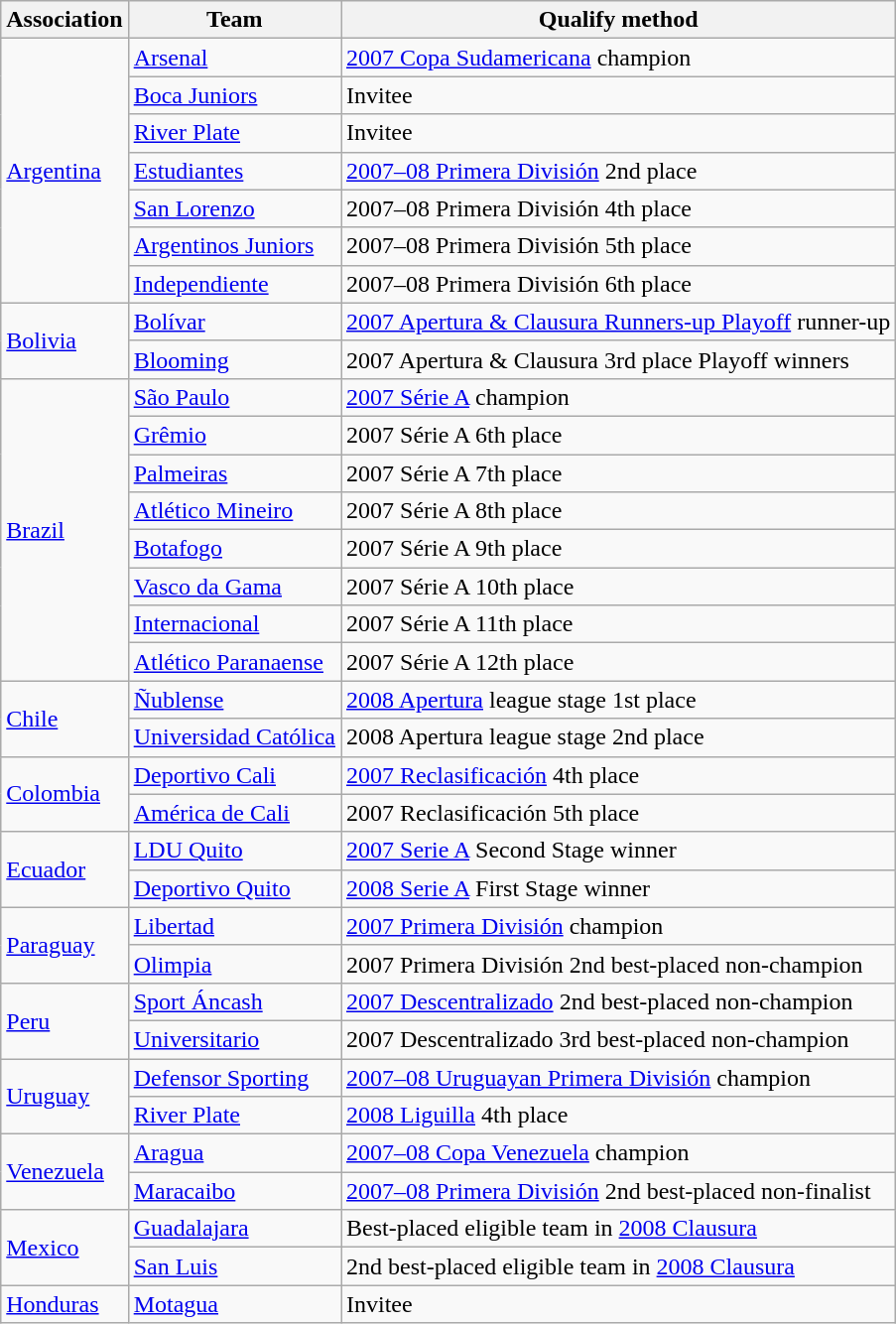<table class="wikitable">
<tr>
<th>Association</th>
<th>Team</th>
<th>Qualify method</th>
</tr>
<tr>
<td rowspan="7"> <a href='#'>Argentina</a><br></td>
<td><a href='#'>Arsenal</a></td>
<td><a href='#'>2007 Copa Sudamericana</a> champion</td>
</tr>
<tr>
<td><a href='#'>Boca Juniors</a></td>
<td>Invitee</td>
</tr>
<tr>
<td><a href='#'>River Plate</a></td>
<td>Invitee</td>
</tr>
<tr>
<td><a href='#'>Estudiantes</a></td>
<td><a href='#'>2007–08 Primera División</a> 2nd place</td>
</tr>
<tr>
<td><a href='#'>San Lorenzo</a></td>
<td>2007–08 Primera División 4th place</td>
</tr>
<tr>
<td><a href='#'>Argentinos Juniors</a></td>
<td>2007–08 Primera División 5th place</td>
</tr>
<tr>
<td><a href='#'>Independiente</a></td>
<td>2007–08 Primera División 6th place</td>
</tr>
<tr>
<td rowspan="2"> <a href='#'>Bolivia</a><br></td>
<td><a href='#'>Bolívar</a></td>
<td><a href='#'>2007 Apertura & Clausura Runners-up Playoff</a> runner-up</td>
</tr>
<tr>
<td><a href='#'>Blooming</a></td>
<td>2007 Apertura & Clausura 3rd place Playoff winners</td>
</tr>
<tr>
<td rowspan="8"> <a href='#'>Brazil</a><br></td>
<td><a href='#'>São Paulo</a></td>
<td><a href='#'>2007 Série A</a> champion</td>
</tr>
<tr>
<td><a href='#'>Grêmio</a></td>
<td>2007 Série A 6th place</td>
</tr>
<tr>
<td><a href='#'>Palmeiras</a></td>
<td>2007 Série A 7th place</td>
</tr>
<tr>
<td><a href='#'>Atlético Mineiro</a></td>
<td>2007 Série A 8th place</td>
</tr>
<tr>
<td><a href='#'>Botafogo</a></td>
<td>2007 Série A 9th place</td>
</tr>
<tr>
<td><a href='#'>Vasco da Gama</a></td>
<td>2007 Série A 10th place</td>
</tr>
<tr>
<td><a href='#'>Internacional</a></td>
<td>2007 Série A 11th place</td>
</tr>
<tr>
<td><a href='#'>Atlético Paranaense</a></td>
<td>2007 Série A 12th place</td>
</tr>
<tr>
<td rowspan="2"> <a href='#'>Chile</a><br></td>
<td><a href='#'>Ñublense</a></td>
<td><a href='#'>2008 Apertura</a> league stage 1st place</td>
</tr>
<tr>
<td><a href='#'>Universidad Católica</a></td>
<td>2008 Apertura league stage 2nd place</td>
</tr>
<tr>
<td rowspan="2"> <a href='#'>Colombia</a><br></td>
<td><a href='#'>Deportivo Cali</a></td>
<td><a href='#'>2007 Reclasificación</a> 4th place</td>
</tr>
<tr>
<td><a href='#'>América de Cali</a></td>
<td>2007 Reclasificación 5th place</td>
</tr>
<tr>
<td rowspan="2"> <a href='#'>Ecuador</a><br></td>
<td><a href='#'>LDU Quito</a></td>
<td><a href='#'>2007 Serie A</a> Second Stage winner</td>
</tr>
<tr>
<td><a href='#'>Deportivo Quito</a></td>
<td><a href='#'>2008 Serie A</a> First Stage winner</td>
</tr>
<tr>
<td rowspan="2"> <a href='#'>Paraguay</a><br></td>
<td><a href='#'>Libertad</a></td>
<td><a href='#'>2007 Primera División</a> champion</td>
</tr>
<tr>
<td><a href='#'>Olimpia</a></td>
<td>2007 Primera División 2nd best-placed non-champion</td>
</tr>
<tr>
<td rowspan="2"> <a href='#'>Peru</a><br></td>
<td><a href='#'>Sport Áncash</a></td>
<td><a href='#'>2007 Descentralizado</a> 2nd best-placed non-champion</td>
</tr>
<tr>
<td><a href='#'>Universitario</a></td>
<td>2007 Descentralizado 3rd best-placed non-champion</td>
</tr>
<tr>
<td rowspan="2"> <a href='#'>Uruguay</a><br></td>
<td><a href='#'>Defensor Sporting</a></td>
<td><a href='#'>2007–08 Uruguayan Primera División</a> champion</td>
</tr>
<tr>
<td><a href='#'>River Plate</a></td>
<td><a href='#'>2008 Liguilla</a> 4th place</td>
</tr>
<tr>
<td rowspan="2"> <a href='#'>Venezuela</a><br></td>
<td><a href='#'>Aragua</a></td>
<td><a href='#'>2007–08 Copa Venezuela</a> champion</td>
</tr>
<tr>
<td><a href='#'>Maracaibo</a></td>
<td><a href='#'>2007–08 Primera División</a> 2nd best-placed non-finalist</td>
</tr>
<tr>
<td rowspan="2"> <a href='#'>Mexico</a><br></td>
<td><a href='#'>Guadalajara</a></td>
<td>Best-placed eligible team in <a href='#'>2008 Clausura</a></td>
</tr>
<tr>
<td><a href='#'>San Luis</a></td>
<td>2nd best-placed eligible team in <a href='#'>2008 Clausura</a></td>
</tr>
<tr>
<td rowspan="1"> <a href='#'>Honduras</a><br></td>
<td><a href='#'>Motagua</a></td>
<td>Invitee</td>
</tr>
</table>
